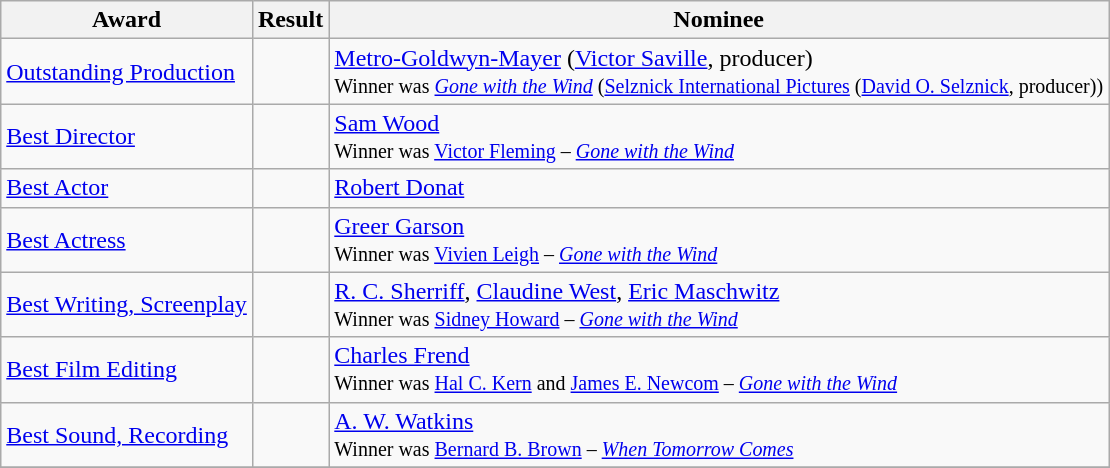<table class="wikitable" border="1">
<tr>
<th>Award</th>
<th>Result</th>
<th>Nominee</th>
</tr>
<tr>
<td><a href='#'>Outstanding Production</a></td>
<td></td>
<td><a href='#'>Metro-Goldwyn-Mayer</a> (<a href='#'>Victor Saville</a>, producer) <br> <small>Winner was <em><a href='#'>Gone with the Wind</a></em> (<a href='#'>Selznick International Pictures</a> (<a href='#'>David O. Selznick</a>, producer))</small></td>
</tr>
<tr>
<td><a href='#'>Best Director</a></td>
<td></td>
<td><a href='#'>Sam Wood</a> <br> <small>Winner was <a href='#'>Victor Fleming</a> – <em><a href='#'>Gone with the Wind</a></em></small></td>
</tr>
<tr>
<td><a href='#'>Best Actor</a></td>
<td></td>
<td><a href='#'>Robert Donat</a></td>
</tr>
<tr>
<td><a href='#'>Best Actress</a></td>
<td></td>
<td><a href='#'>Greer Garson</a> <br> <small>Winner was <a href='#'>Vivien Leigh</a> – <em><a href='#'>Gone with the Wind</a></em></small></td>
</tr>
<tr>
<td><a href='#'>Best Writing, Screenplay</a></td>
<td></td>
<td><a href='#'>R. C. Sherriff</a>, <a href='#'>Claudine West</a>, <a href='#'>Eric Maschwitz</a> <br> <small>Winner was <a href='#'>Sidney Howard</a> – <em><a href='#'>Gone with the Wind</a></em></small></td>
</tr>
<tr>
<td><a href='#'>Best Film Editing</a></td>
<td></td>
<td><a href='#'>Charles Frend</a> <br> <small>Winner was <a href='#'>Hal C. Kern</a> and <a href='#'>James E. Newcom</a> – <em><a href='#'>Gone with the Wind</a></em></small></td>
</tr>
<tr>
<td><a href='#'>Best Sound, Recording</a></td>
<td></td>
<td><a href='#'>A. W. Watkins</a> <br> <small>Winner was <a href='#'>Bernard B. Brown</a> – <em><a href='#'>When Tomorrow Comes</a></em></small></td>
</tr>
<tr>
</tr>
</table>
